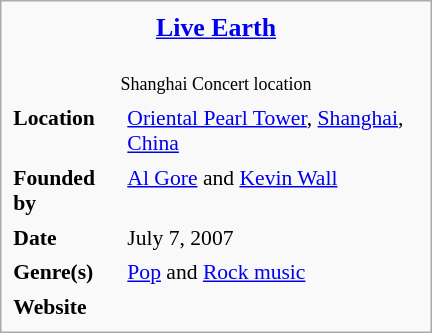<table class="infobox" style="width: 20em; float:right; clear:right; font-size:90%" cellspacing="4">
<tr style="vertical-align: top;">
<th colspan="2" style="text-align: center;"><big><strong><a href='#'>Live Earth</a></strong></big></th>
</tr>
<tr style="vertical-align: top;">
<td colspan="2" style="text-align: center;"></td>
</tr>
<tr style="vertical-align: top;">
<td colspan="2" style="text-align: center;"></td>
</tr>
<tr style="vertical-align: top;">
<td colspan="2" style="text-align: center;"><small>Shanghai Concert location</small></td>
</tr>
<tr style="vertical-align: top;">
<td><strong>Location</strong></td>
<td><a href='#'>Oriental Pearl Tower</a>, <a href='#'>Shanghai</a>, <a href='#'>China</a></td>
</tr>
<tr style="vertical-align: top;">
<td><strong>Founded by</strong></td>
<td><a href='#'>Al Gore</a> and <a href='#'>Kevin Wall</a></td>
</tr>
<tr style="vertical-align: top;">
<td><strong>Date</strong></td>
<td>July 7, 2007</td>
</tr>
<tr style="vertical-align: top;">
<td><strong>Genre(s)</strong></td>
<td><a href='#'>Pop</a> and <a href='#'>Rock music</a></td>
</tr>
<tr style="vertical-align: top;">
<td><strong>Website</strong></td>
<td></td>
</tr>
</table>
